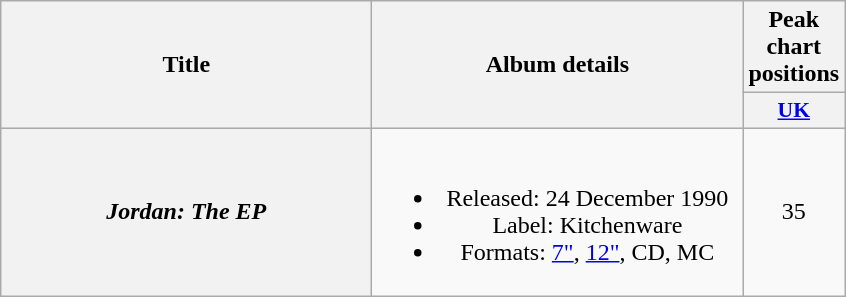<table class="wikitable plainrowheaders" style="text-align:center;">
<tr>
<th rowspan="2" scope="col" style="width:15em;">Title</th>
<th rowspan="2" scope="col" style="width:15em;">Album details</th>
<th>Peak chart positions</th>
</tr>
<tr>
<th scope="col" style="width:2em;font-size:90%;"><a href='#'>UK</a><br></th>
</tr>
<tr>
<th scope="row"><em>Jordan: The EP</em></th>
<td><br><ul><li>Released: 24 December 1990</li><li>Label: Kitchenware</li><li>Formats: <a href='#'>7"</a>, <a href='#'>12"</a>, CD, MC</li></ul></td>
<td>35</td>
</tr>
</table>
